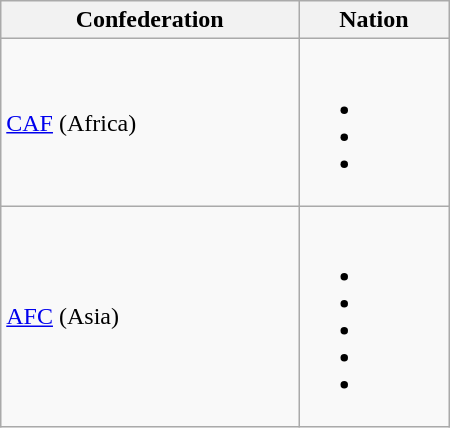<table class="wikitable" style="width:300px;">
<tr>
<th>Confederation</th>
<th>Nation</th>
</tr>
<tr>
<td><a href='#'>CAF</a> (Africa)</td>
<td><br><ul><li></li><li></li><li></li></ul></td>
</tr>
<tr>
<td><a href='#'>AFC</a> (Asia)</td>
<td><br><ul><li></li><li></li><li></li><li></li><li></li></ul></td>
</tr>
</table>
